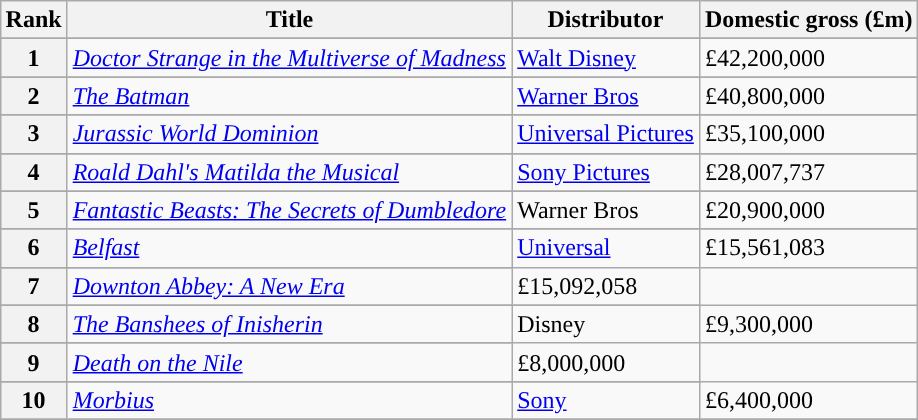<table class="wikitable" style="margin:auto; margin:auto;">
<tr>
<th>Rank</th>
<th>Title</th>
<th>Distributor</th>
<th>Domestic gross (£m)</th>
</tr>
<tr>
</tr>
<tr style="text-align:left;|">
<th style="text-align:center;">1</th>
<td><em><a href='#'>Doctor Strange in the Multiverse of Madness</a></em></td>
<td><a href='#'>Walt Disney</a></td>
<td>£42,200,000</td>
</tr>
<tr>
</tr>
<tr style="text-align:left;|">
<th style="text-align:center;">2</th>
<td><em><a href='#'>The Batman</a></em></td>
<td><a href='#'>Warner Bros</a></td>
<td>£40,800,000</td>
</tr>
<tr>
</tr>
<tr style="text-align:left;|">
<th style="text-align:center;">3</th>
<td><em><a href='#'>Jurassic World Dominion</a></em></td>
<td><a href='#'>Universal Pictures</a></td>
<td>£35,100,000</td>
</tr>
<tr>
</tr>
<tr style="text-align:left; |">
<th style="text-align:center;">4</th>
<td><em><a href='#'>Roald Dahl's Matilda the Musical</a></em></td>
<td><a href='#'>Sony Pictures</a></td>
<td>£28,007,737</td>
</tr>
<tr>
</tr>
<tr style="text-align:left;|">
<th style="text-align:center;">5</th>
<td><em><a href='#'>Fantastic Beasts: The Secrets of Dumbledore</a></em></td>
<td>Warner Bros</td>
<td>£20,900,000</td>
</tr>
<tr>
</tr>
<tr style="text-align:left; |">
<th style="text-align:center;">6</th>
<td><em><a href='#'>Belfast</a></em></td>
<td rowspan=2><a href='#'>Universal</a></td>
<td>£15,561,083</td>
</tr>
<tr>
</tr>
<tr style="text-align:left;|">
<th style="text-align:center;">7</th>
<td><em><a href='#'>Downton Abbey: A New Era</a></em></td>
<td>£15,092,058</td>
</tr>
<tr>
</tr>
<tr style="text-align:left;  |">
<th style="text-align:center;">8</th>
<td><em><a href='#'>The Banshees of Inisherin</a></em></td>
<td rowspan=2>Disney</td>
<td>£9,300,000</td>
</tr>
<tr>
</tr>
<tr style="text-align:left;  |">
<th style="text-align:center;">9</th>
<td><em><a href='#'>Death on the Nile</a></em></td>
<td>£8,000,000</td>
</tr>
<tr>
</tr>
<tr style="text-align:left;  |">
<th style="text-align:center;">10</th>
<td><em><a href='#'>Morbius</a></em></td>
<td><a href='#'>Sony</a></td>
<td>£6,400,000</td>
</tr>
<tr>
</tr>
</table>
